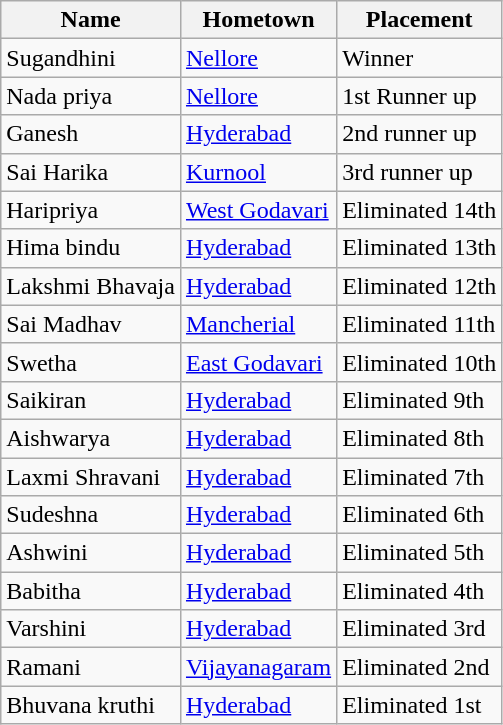<table class="wikitable sortable">
<tr>
<th>Name</th>
<th>Hometown</th>
<th>Placement</th>
</tr>
<tr>
<td>Sugandhini</td>
<td><a href='#'>Nellore</a></td>
<td>Winner</td>
</tr>
<tr>
<td>Nada priya</td>
<td><a href='#'>Nellore</a></td>
<td>1st Runner up</td>
</tr>
<tr>
<td>Ganesh</td>
<td><a href='#'>Hyderabad</a></td>
<td>2nd runner up</td>
</tr>
<tr>
<td>Sai Harika</td>
<td><a href='#'>Kurnool</a></td>
<td>3rd runner up</td>
</tr>
<tr>
<td>Haripriya</td>
<td><a href='#'>West Godavari</a></td>
<td>Eliminated 14th</td>
</tr>
<tr>
<td>Hima bindu</td>
<td><a href='#'>Hyderabad</a></td>
<td>Eliminated 13th</td>
</tr>
<tr>
<td>Lakshmi Bhavaja</td>
<td><a href='#'>Hyderabad</a></td>
<td>Eliminated 12th</td>
</tr>
<tr>
<td>Sai Madhav</td>
<td><a href='#'>Mancherial</a></td>
<td>Eliminated 11th</td>
</tr>
<tr>
<td>Swetha</td>
<td><a href='#'>East Godavari</a></td>
<td>Eliminated 10th</td>
</tr>
<tr>
<td>Saikiran</td>
<td><a href='#'>Hyderabad</a></td>
<td>Eliminated 9th</td>
</tr>
<tr>
<td>Aishwarya</td>
<td><a href='#'>Hyderabad</a></td>
<td>Eliminated 8th</td>
</tr>
<tr>
<td>Laxmi Shravani</td>
<td><a href='#'>Hyderabad</a></td>
<td>Eliminated 7th</td>
</tr>
<tr>
<td>Sudeshna</td>
<td><a href='#'>Hyderabad</a></td>
<td>Eliminated 6th</td>
</tr>
<tr>
<td>Ashwini</td>
<td><a href='#'>Hyderabad</a></td>
<td>Eliminated 5th</td>
</tr>
<tr>
<td>Babitha</td>
<td><a href='#'>Hyderabad</a></td>
<td>Eliminated 4th</td>
</tr>
<tr>
<td>Varshini</td>
<td><a href='#'>Hyderabad</a></td>
<td>Eliminated 3rd</td>
</tr>
<tr>
<td>Ramani</td>
<td><a href='#'>Vijayanagaram</a></td>
<td>Eliminated 2nd</td>
</tr>
<tr>
<td>Bhuvana kruthi</td>
<td><a href='#'>Hyderabad</a></td>
<td>Eliminated 1st</td>
</tr>
</table>
